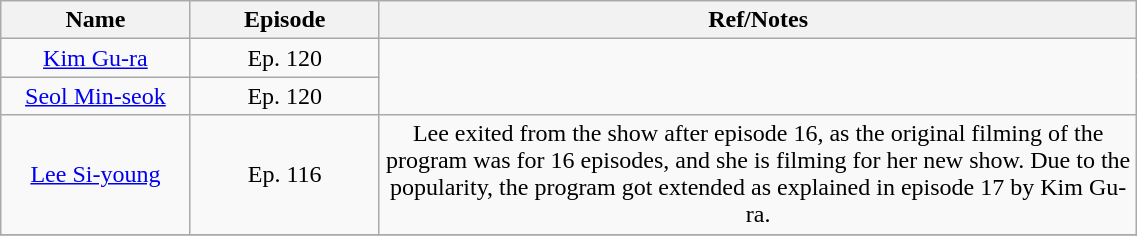<table class=wikitable style=text-align:center;width:60%>
<tr>
<th width=10%>Name</th>
<th width=10%>Episode</th>
<th width=40%>Ref/Notes</th>
</tr>
<tr>
<td><a href='#'>Kim Gu-ra</a></td>
<td>Ep. 120</td>
<td rowspan=2></td>
</tr>
<tr>
<td><a href='#'>Seol Min-seok</a></td>
<td>Ep. 120</td>
</tr>
<tr>
<td><a href='#'>Lee Si-young</a></td>
<td>Ep. 116</td>
<td>Lee exited from the show after episode 16, as the original filming of the program was for 16 episodes, and she is filming for her new show. Due to the popularity, the program got extended as explained in episode 17 by Kim Gu-ra.</td>
</tr>
<tr>
</tr>
</table>
